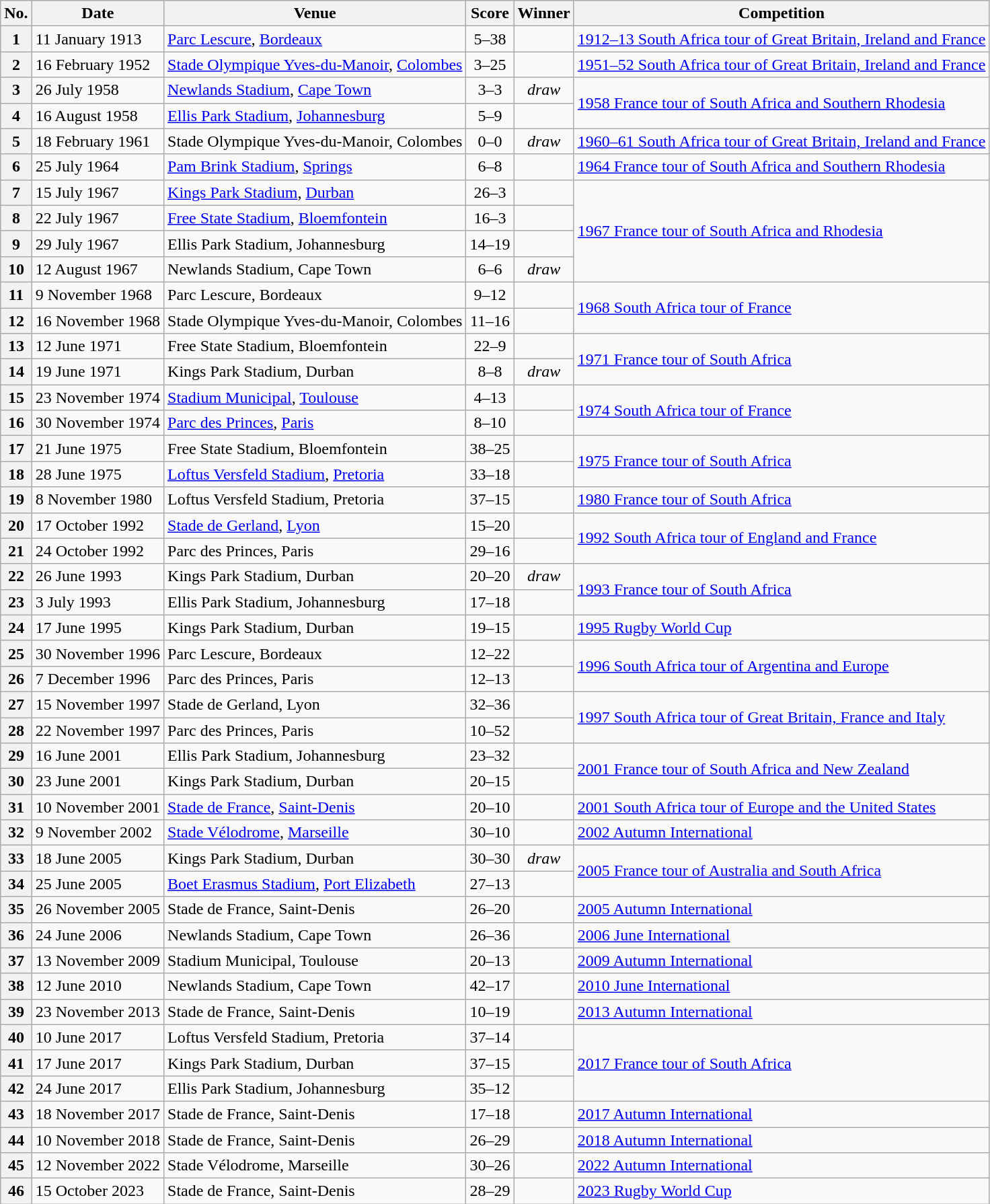<table class="wikitable">
<tr>
<th>No.</th>
<th>Date</th>
<th>Venue</th>
<th>Score</th>
<th>Winner</th>
<th>Competition</th>
</tr>
<tr>
<th>1</th>
<td>11 January 1913</td>
<td><a href='#'>Parc Lescure</a>, <a href='#'>Bordeaux</a></td>
<td align=center>5–38</td>
<td></td>
<td><a href='#'>1912–13 South Africa tour of Great Britain, Ireland and France</a></td>
</tr>
<tr>
<th>2</th>
<td>16 February 1952</td>
<td><a href='#'>Stade Olympique Yves-du-Manoir</a>, <a href='#'>Colombes</a></td>
<td align=center>3–25</td>
<td></td>
<td><a href='#'>1951–52 South Africa tour of Great Britain, Ireland and France</a></td>
</tr>
<tr>
<th>3</th>
<td>26 July 1958</td>
<td><a href='#'>Newlands Stadium</a>, <a href='#'>Cape Town</a></td>
<td align=center>3–3</td>
<td align=center><em>draw</em></td>
<td rowspan=2><a href='#'>1958 France tour of South Africa and Southern Rhodesia</a></td>
</tr>
<tr>
<th>4</th>
<td>16 August 1958</td>
<td><a href='#'>Ellis Park Stadium</a>, <a href='#'>Johannesburg</a></td>
<td align=center>5–9</td>
<td></td>
</tr>
<tr>
<th>5</th>
<td>18 February 1961</td>
<td>Stade Olympique Yves-du-Manoir, Colombes</td>
<td align=center>0–0</td>
<td align=center><em>draw</em></td>
<td><a href='#'>1960–61 South Africa tour of Great Britain, Ireland and France</a></td>
</tr>
<tr>
<th>6</th>
<td>25 July 1964</td>
<td><a href='#'>Pam Brink Stadium</a>, <a href='#'>Springs</a></td>
<td align=center>6–8</td>
<td></td>
<td><a href='#'>1964 France tour of South Africa and Southern Rhodesia</a></td>
</tr>
<tr>
<th>7</th>
<td>15 July 1967</td>
<td><a href='#'>Kings Park Stadium</a>, <a href='#'>Durban</a></td>
<td align=center>26–3</td>
<td></td>
<td rowspan=4><a href='#'>1967 France tour of South Africa and Rhodesia</a></td>
</tr>
<tr>
<th>8</th>
<td>22 July 1967</td>
<td><a href='#'>Free State Stadium</a>, <a href='#'>Bloemfontein</a></td>
<td align=center>16–3</td>
<td></td>
</tr>
<tr>
<th>9</th>
<td>29 July 1967</td>
<td>Ellis Park Stadium, Johannesburg</td>
<td align=center>14–19</td>
<td></td>
</tr>
<tr>
<th>10</th>
<td>12 August 1967</td>
<td>Newlands Stadium, Cape Town</td>
<td align=center>6–6</td>
<td align=center><em>draw</em></td>
</tr>
<tr>
<th>11</th>
<td>9 November 1968</td>
<td>Parc Lescure, Bordeaux</td>
<td align=center>9–12</td>
<td></td>
<td rowspan=2><a href='#'>1968 South Africa tour of France</a></td>
</tr>
<tr>
<th>12</th>
<td>16 November 1968</td>
<td>Stade Olympique Yves-du-Manoir, Colombes</td>
<td align=center>11–16</td>
<td></td>
</tr>
<tr>
<th>13</th>
<td>12 June 1971</td>
<td>Free State Stadium, Bloemfontein</td>
<td align=center>22–9</td>
<td></td>
<td rowspan=2><a href='#'>1971 France tour of South Africa</a></td>
</tr>
<tr>
<th>14</th>
<td>19 June 1971</td>
<td>Kings Park Stadium, Durban</td>
<td align=center>8–8</td>
<td align=center><em>draw</em></td>
</tr>
<tr>
<th>15</th>
<td>23 November 1974</td>
<td><a href='#'>Stadium Municipal</a>, <a href='#'>Toulouse</a></td>
<td align=center>4–13</td>
<td></td>
<td rowspan=2><a href='#'>1974 South Africa tour of France</a></td>
</tr>
<tr>
<th>16</th>
<td>30 November 1974</td>
<td><a href='#'>Parc des Princes</a>, <a href='#'>Paris</a></td>
<td align=center>8–10</td>
<td></td>
</tr>
<tr>
<th>17</th>
<td>21 June 1975</td>
<td>Free State Stadium, Bloemfontein</td>
<td align=center>38–25</td>
<td></td>
<td rowspan=2><a href='#'>1975 France tour of South Africa</a></td>
</tr>
<tr>
<th>18</th>
<td>28 June 1975</td>
<td><a href='#'>Loftus Versfeld Stadium</a>, <a href='#'>Pretoria</a></td>
<td align=center>33–18</td>
<td></td>
</tr>
<tr>
<th>19</th>
<td>8 November 1980</td>
<td>Loftus Versfeld Stadium, Pretoria</td>
<td align=center>37–15</td>
<td></td>
<td><a href='#'>1980 France tour of South Africa</a></td>
</tr>
<tr>
<th>20</th>
<td>17 October 1992</td>
<td><a href='#'>Stade de Gerland</a>, <a href='#'>Lyon</a></td>
<td align=center>15–20</td>
<td></td>
<td rowspan=2><a href='#'>1992 South Africa tour of England and France</a></td>
</tr>
<tr>
<th>21</th>
<td>24 October 1992</td>
<td>Parc des Princes, Paris</td>
<td align=center>29–16</td>
<td></td>
</tr>
<tr>
<th>22</th>
<td>26 June 1993</td>
<td>Kings Park Stadium, Durban</td>
<td align=center>20–20</td>
<td align=center><em>draw</em></td>
<td rowspan=2><a href='#'>1993 France tour of South Africa</a></td>
</tr>
<tr>
<th>23</th>
<td>3 July 1993</td>
<td>Ellis Park Stadium, Johannesburg</td>
<td align=center>17–18</td>
<td></td>
</tr>
<tr>
<th>24</th>
<td>17 June 1995</td>
<td>Kings Park Stadium, Durban</td>
<td align=center>19–15</td>
<td></td>
<td><a href='#'>1995 Rugby World Cup</a></td>
</tr>
<tr>
<th>25</th>
<td>30 November 1996</td>
<td>Parc Lescure, Bordeaux</td>
<td align=center>12–22</td>
<td></td>
<td rowspan=2><a href='#'>1996 South Africa tour of Argentina and Europe</a></td>
</tr>
<tr>
<th>26</th>
<td>7 December 1996</td>
<td>Parc des Princes, Paris</td>
<td align=center>12–13</td>
<td></td>
</tr>
<tr>
<th>27</th>
<td>15 November 1997</td>
<td>Stade de Gerland, Lyon</td>
<td align=center>32–36</td>
<td></td>
<td rowspan=2><a href='#'>1997 South Africa tour of Great Britain, France and Italy</a></td>
</tr>
<tr>
<th>28</th>
<td>22 November 1997</td>
<td>Parc des Princes, Paris</td>
<td align=center>10–52</td>
<td></td>
</tr>
<tr>
<th>29</th>
<td>16 June 2001</td>
<td>Ellis Park Stadium, Johannesburg</td>
<td align=center>23–32</td>
<td></td>
<td rowspan=2><a href='#'>2001 France tour of South Africa and New Zealand</a></td>
</tr>
<tr>
<th>30</th>
<td>23 June 2001</td>
<td>Kings Park Stadium, Durban</td>
<td align=center>20–15</td>
<td></td>
</tr>
<tr>
<th>31</th>
<td>10 November 2001</td>
<td><a href='#'>Stade de France</a>, <a href='#'>Saint-Denis</a></td>
<td align=center>20–10</td>
<td></td>
<td><a href='#'>2001 South Africa tour of Europe and the United States</a></td>
</tr>
<tr>
<th>32</th>
<td>9 November 2002</td>
<td><a href='#'>Stade Vélodrome</a>, <a href='#'>Marseille</a></td>
<td align=center>30–10</td>
<td></td>
<td><a href='#'>2002 Autumn International</a></td>
</tr>
<tr>
<th>33</th>
<td>18 June 2005</td>
<td>Kings Park Stadium, Durban</td>
<td align=center>30–30</td>
<td align=center><em>draw</em></td>
<td rowspan=2><a href='#'>2005 France tour of Australia and South Africa</a></td>
</tr>
<tr>
<th>34</th>
<td>25 June 2005</td>
<td><a href='#'>Boet Erasmus Stadium</a>, <a href='#'>Port Elizabeth</a></td>
<td align=center>27–13</td>
<td></td>
</tr>
<tr>
<th>35</th>
<td>26 November 2005</td>
<td>Stade de France, Saint-Denis</td>
<td align=center>26–20</td>
<td></td>
<td><a href='#'>2005 Autumn International</a></td>
</tr>
<tr>
<th>36</th>
<td>24 June 2006</td>
<td>Newlands Stadium, Cape Town</td>
<td align=center>26–36</td>
<td></td>
<td><a href='#'>2006 June International</a></td>
</tr>
<tr>
<th>37</th>
<td>13 November 2009</td>
<td>Stadium Municipal, Toulouse</td>
<td align=center>20–13</td>
<td></td>
<td><a href='#'>2009 Autumn International</a></td>
</tr>
<tr>
<th>38</th>
<td>12 June 2010</td>
<td>Newlands Stadium, Cape Town</td>
<td align=center>42–17</td>
<td></td>
<td><a href='#'>2010 June International</a></td>
</tr>
<tr>
<th>39</th>
<td>23 November 2013</td>
<td>Stade de France, Saint-Denis</td>
<td align=center>10–19</td>
<td></td>
<td><a href='#'>2013 Autumn International</a></td>
</tr>
<tr>
<th>40</th>
<td>10 June 2017</td>
<td>Loftus Versfeld Stadium, Pretoria</td>
<td align=center>37–14</td>
<td></td>
<td rowspan=3><a href='#'>2017 France tour of South Africa</a></td>
</tr>
<tr>
<th>41</th>
<td>17 June 2017</td>
<td>Kings Park Stadium, Durban</td>
<td align=center>37–15</td>
<td></td>
</tr>
<tr>
<th>42</th>
<td>24 June 2017</td>
<td>Ellis Park Stadium, Johannesburg</td>
<td align=center>35–12</td>
<td></td>
</tr>
<tr>
<th>43</th>
<td>18 November 2017</td>
<td>Stade de France, Saint-Denis</td>
<td align=center>17–18</td>
<td></td>
<td><a href='#'>2017 Autumn International</a></td>
</tr>
<tr>
<th>44</th>
<td>10 November 2018</td>
<td>Stade de France, Saint-Denis</td>
<td align=center>26–29</td>
<td></td>
<td><a href='#'>2018 Autumn International</a></td>
</tr>
<tr>
<th>45</th>
<td>12 November 2022</td>
<td>Stade Vélodrome, Marseille</td>
<td align=center>30–26</td>
<td></td>
<td><a href='#'>2022 Autumn International</a></td>
</tr>
<tr>
<th>46</th>
<td>15 October 2023</td>
<td>Stade de France, Saint-Denis</td>
<td align=center>28–29</td>
<td></td>
<td><a href='#'>2023 Rugby World Cup</a></td>
</tr>
</table>
